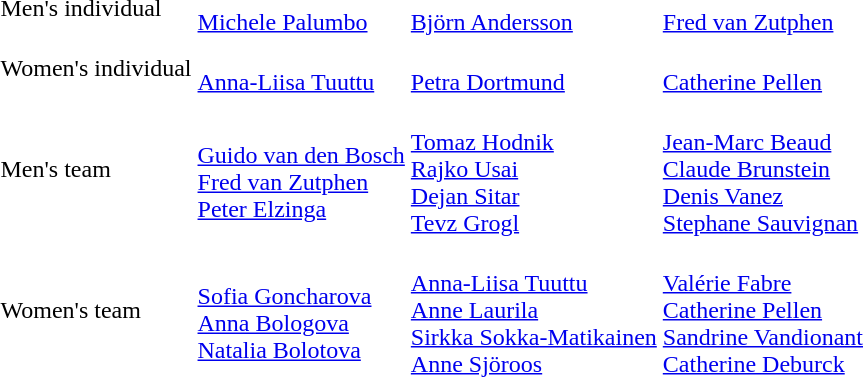<table>
<tr>
<td>Men's individual</td>
<td> <br> <a href='#'>Michele Palumbo</a></td>
<td> <br> <a href='#'>Björn Andersson</a></td>
<td> <br> <a href='#'>Fred van Zutphen</a></td>
</tr>
<tr>
<td>Women's individual</td>
<td> <br> <a href='#'>Anna-Liisa Tuuttu</a></td>
<td> <br> <a href='#'>Petra Dortmund</a></td>
<td> <br> <a href='#'>Catherine Pellen</a></td>
</tr>
<tr>
<td>Men's team</td>
<td> <br> <a href='#'>Guido van den Bosch</a> <br> <a href='#'>Fred van Zutphen</a> <br> <a href='#'>Peter Elzinga</a></td>
<td> <br> <a href='#'>Tomaz Hodnik</a> <br> <a href='#'>Rajko Usai</a> <br> <a href='#'>Dejan Sitar</a> <br> <a href='#'>Tevz Grogl</a></td>
<td> <br> <a href='#'>Jean-Marc Beaud</a> <br> <a href='#'>Claude Brunstein</a> <br> <a href='#'>Denis Vanez</a> <br> <a href='#'>Stephane Sauvignan</a></td>
</tr>
<tr>
<td>Women's team</td>
<td> <br> <a href='#'>Sofia Goncharova</a> <br> <a href='#'>Anna Bologova</a> <br> <a href='#'>Natalia Bolotova</a></td>
<td> <br> <a href='#'>Anna-Liisa Tuuttu</a> <br> <a href='#'>Anne Laurila</a> <br> <a href='#'>Sirkka Sokka-Matikainen</a> <br> <a href='#'>Anne Sjöroos</a></td>
<td> <br> <a href='#'>Valérie Fabre</a> <br> <a href='#'>Catherine Pellen</a> <br> <a href='#'>Sandrine Vandionant</a> <br> <a href='#'>Catherine Deburck</a></td>
</tr>
</table>
